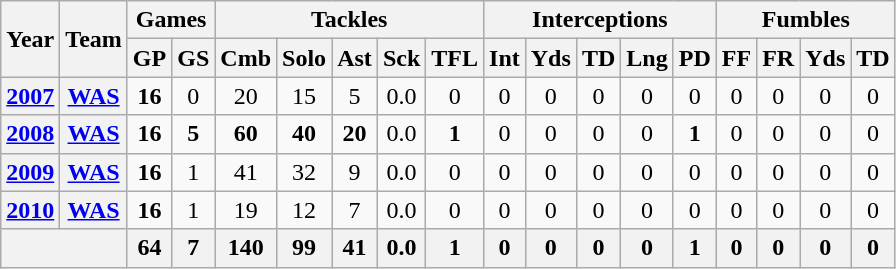<table class="wikitable" style="text-align:center">
<tr>
<th rowspan="2">Year</th>
<th rowspan="2">Team</th>
<th colspan="2">Games</th>
<th colspan="5">Tackles</th>
<th colspan="5">Interceptions</th>
<th colspan="4">Fumbles</th>
</tr>
<tr>
<th>GP</th>
<th>GS</th>
<th>Cmb</th>
<th>Solo</th>
<th>Ast</th>
<th>Sck</th>
<th>TFL</th>
<th>Int</th>
<th>Yds</th>
<th>TD</th>
<th>Lng</th>
<th>PD</th>
<th>FF</th>
<th>FR</th>
<th>Yds</th>
<th>TD</th>
</tr>
<tr>
<th><a href='#'>2007</a></th>
<th><a href='#'>WAS</a></th>
<td><strong>16</strong></td>
<td>0</td>
<td>20</td>
<td>15</td>
<td>5</td>
<td>0.0</td>
<td>0</td>
<td>0</td>
<td>0</td>
<td>0</td>
<td>0</td>
<td>0</td>
<td>0</td>
<td>0</td>
<td>0</td>
<td>0</td>
</tr>
<tr>
<th><a href='#'>2008</a></th>
<th><a href='#'>WAS</a></th>
<td><strong>16</strong></td>
<td><strong>5</strong></td>
<td><strong>60</strong></td>
<td><strong>40</strong></td>
<td><strong>20</strong></td>
<td>0.0</td>
<td><strong>1</strong></td>
<td>0</td>
<td>0</td>
<td>0</td>
<td>0</td>
<td><strong>1</strong></td>
<td>0</td>
<td>0</td>
<td>0</td>
<td>0</td>
</tr>
<tr>
<th><a href='#'>2009</a></th>
<th><a href='#'>WAS</a></th>
<td><strong>16</strong></td>
<td>1</td>
<td>41</td>
<td>32</td>
<td>9</td>
<td>0.0</td>
<td>0</td>
<td>0</td>
<td>0</td>
<td>0</td>
<td>0</td>
<td>0</td>
<td>0</td>
<td>0</td>
<td>0</td>
<td>0</td>
</tr>
<tr>
<th><a href='#'>2010</a></th>
<th><a href='#'>WAS</a></th>
<td><strong>16</strong></td>
<td>1</td>
<td>19</td>
<td>12</td>
<td>7</td>
<td>0.0</td>
<td>0</td>
<td>0</td>
<td>0</td>
<td>0</td>
<td>0</td>
<td>0</td>
<td>0</td>
<td>0</td>
<td>0</td>
<td>0</td>
</tr>
<tr>
<th colspan="2"></th>
<th>64</th>
<th>7</th>
<th>140</th>
<th>99</th>
<th>41</th>
<th>0.0</th>
<th>1</th>
<th>0</th>
<th>0</th>
<th>0</th>
<th>0</th>
<th>1</th>
<th>0</th>
<th>0</th>
<th>0</th>
<th>0</th>
</tr>
</table>
